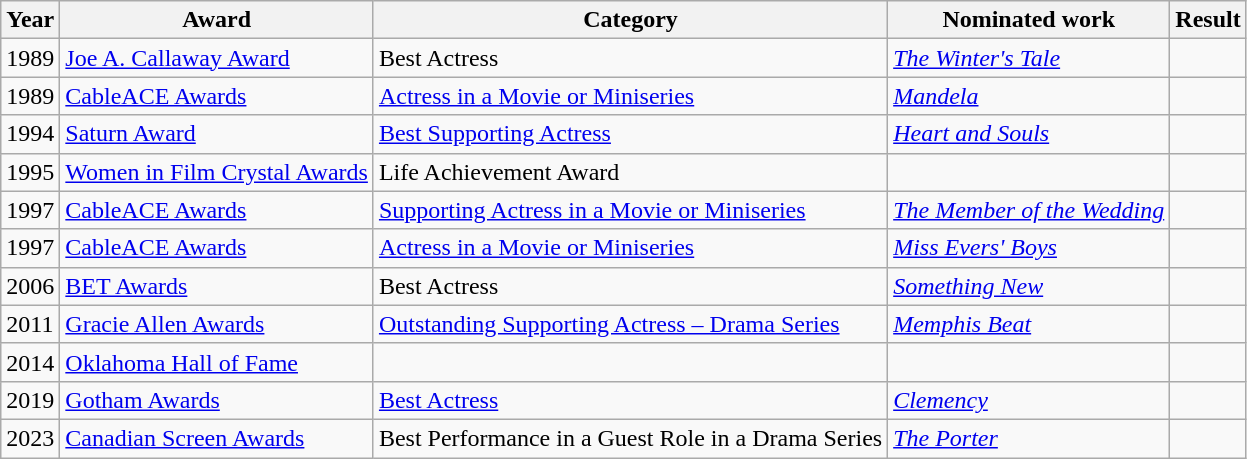<table class="wikitable sortable">
<tr>
<th>Year</th>
<th>Award</th>
<th>Category</th>
<th>Nominated work</th>
<th>Result</th>
</tr>
<tr>
<td>1989</td>
<td><a href='#'>Joe A. Callaway Award</a></td>
<td>Best Actress</td>
<td><em><a href='#'>The Winter's Tale</a></em></td>
<td></td>
</tr>
<tr>
<td>1989</td>
<td><a href='#'>CableACE Awards</a></td>
<td><a href='#'>Actress in a Movie or Miniseries</a></td>
<td><em><a href='#'>Mandela</a></em></td>
<td></td>
</tr>
<tr>
<td>1994</td>
<td><a href='#'>Saturn Award</a></td>
<td><a href='#'>Best Supporting Actress</a></td>
<td><em><a href='#'>Heart and Souls</a></em></td>
<td></td>
</tr>
<tr>
<td>1995</td>
<td><a href='#'>Women in Film Crystal Awards</a></td>
<td>Life Achievement Award</td>
<td></td>
<td></td>
</tr>
<tr>
<td>1997</td>
<td><a href='#'>CableACE Awards</a></td>
<td><a href='#'>Supporting Actress in a Movie or Miniseries</a></td>
<td><em><a href='#'>The Member of the Wedding</a></em></td>
<td></td>
</tr>
<tr>
<td>1997</td>
<td><a href='#'>CableACE Awards</a></td>
<td><a href='#'>Actress in a Movie or Miniseries</a></td>
<td><em><a href='#'>Miss Evers' Boys</a></em></td>
<td></td>
</tr>
<tr>
<td>2006</td>
<td><a href='#'>BET Awards</a></td>
<td>Best Actress</td>
<td><em><a href='#'>Something New</a></em></td>
<td></td>
</tr>
<tr>
<td>2011</td>
<td><a href='#'>Gracie Allen Awards</a></td>
<td><a href='#'>Outstanding Supporting Actress – Drama Series</a></td>
<td><em><a href='#'>Memphis Beat</a></em></td>
<td></td>
</tr>
<tr>
<td>2014</td>
<td><a href='#'>Oklahoma Hall of Fame</a></td>
<td></td>
<td></td>
<td></td>
</tr>
<tr>
<td>2019</td>
<td><a href='#'>Gotham Awards</a></td>
<td><a href='#'>Best Actress</a></td>
<td><em><a href='#'>Clemency</a></em></td>
<td></td>
</tr>
<tr>
<td>2023</td>
<td><a href='#'>Canadian Screen Awards</a></td>
<td>Best Performance in a Guest Role in a Drama Series</td>
<td><em><a href='#'>The Porter</a></em></td>
<td></td>
</tr>
</table>
